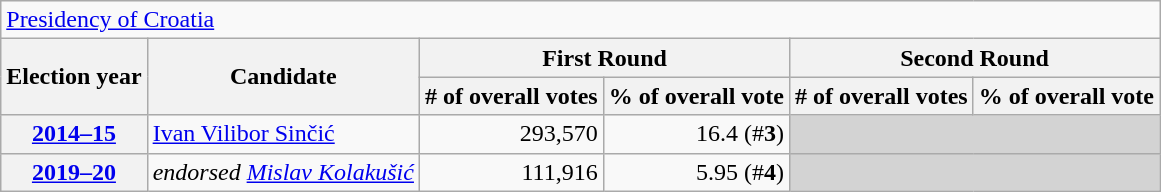<table class="wikitable">
<tr>
<td colspan="7"><a href='#'>Presidency of Croatia</a></td>
</tr>
<tr>
<th rowspan="2">Election year</th>
<th rowspan="2">Candidate</th>
<th colspan="2">First Round</th>
<th colspan="2">Second Round</th>
</tr>
<tr>
<th># of overall votes</th>
<th>% of overall vote</th>
<th># of overall votes</th>
<th>% of overall vote</th>
</tr>
<tr>
<th><a href='#'>2014–15</a></th>
<td><a href='#'>Ivan Vilibor Sinčić</a></td>
<td align="right">293,570</td>
<td align="right">16.4 (#<strong>3</strong>)</td>
<th colspan="2" style="background:lightgrey;"></th>
</tr>
<tr>
<th><a href='#'>2019–20</a></th>
<td><em>endorsed <a href='#'>Mislav Kolakušić</a></em></td>
<td align="right">111,916</td>
<td align="right">5.95 (#<strong>4</strong>)</td>
<th colspan="2" style="background:lightgrey;"></th>
</tr>
</table>
